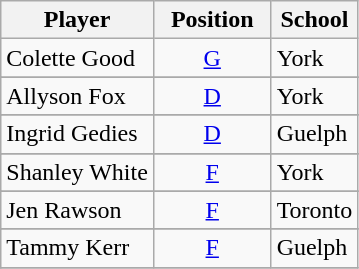<table class="wikitable">
<tr>
<th>Player</th>
<th>  Position  </th>
<th>School</th>
</tr>
<tr>
<td>Colette Good</td>
<td align=center><a href='#'>G</a></td>
<td>York</td>
</tr>
<tr>
</tr>
<tr>
<td>Allyson Fox</td>
<td align=center><a href='#'>D</a></td>
<td>York</td>
</tr>
<tr>
</tr>
<tr>
<td>Ingrid Gedies</td>
<td align=center><a href='#'>D</a></td>
<td>Guelph</td>
</tr>
<tr>
</tr>
<tr>
<td>Shanley White</td>
<td align=center><a href='#'>F</a></td>
<td>York</td>
</tr>
<tr>
</tr>
<tr>
<td>Jen Rawson</td>
<td align=center><a href='#'>F</a></td>
<td>Toronto</td>
</tr>
<tr>
</tr>
<tr>
<td>Tammy Kerr</td>
<td align=center><a href='#'>F</a></td>
<td>Guelph</td>
</tr>
<tr>
</tr>
</table>
